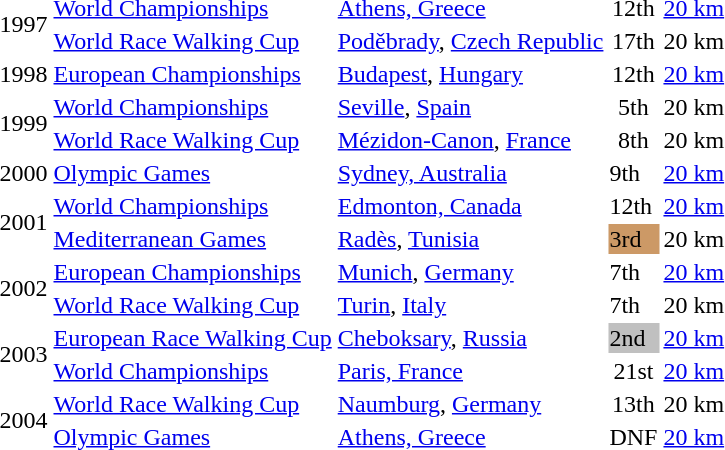<table>
<tr>
<td rowspan=2>1997</td>
<td><a href='#'>World Championships</a></td>
<td><a href='#'>Athens, Greece</a></td>
<td align="center">12th</td>
<td><a href='#'>20 km</a></td>
</tr>
<tr>
<td><a href='#'>World Race Walking Cup</a></td>
<td><a href='#'>Poděbrady</a>, <a href='#'>Czech Republic</a></td>
<td align="center">17th</td>
<td>20 km</td>
</tr>
<tr>
<td>1998</td>
<td><a href='#'>European Championships</a></td>
<td><a href='#'>Budapest</a>, <a href='#'>Hungary</a></td>
<td align="center">12th</td>
<td><a href='#'>20 km</a></td>
</tr>
<tr>
<td rowspan=2>1999</td>
<td><a href='#'>World Championships</a></td>
<td><a href='#'>Seville</a>, <a href='#'>Spain</a></td>
<td align="center">5th</td>
<td>20 km</td>
</tr>
<tr>
<td><a href='#'>World Race Walking Cup</a></td>
<td><a href='#'>Mézidon-Canon</a>, <a href='#'>France</a></td>
<td align="center">8th</td>
<td>20 km</td>
</tr>
<tr>
<td>2000</td>
<td><a href='#'>Olympic Games</a></td>
<td><a href='#'>Sydney, Australia</a></td>
<td>9th</td>
<td><a href='#'>20 km</a></td>
</tr>
<tr>
<td rowspan=2>2001</td>
<td><a href='#'>World Championships</a></td>
<td><a href='#'>Edmonton, Canada</a></td>
<td>12th</td>
<td><a href='#'>20 km</a></td>
</tr>
<tr>
<td><a href='#'>Mediterranean Games</a></td>
<td><a href='#'>Radès</a>, <a href='#'>Tunisia</a></td>
<td bgcolor="cc9966">3rd</td>
<td>20 km</td>
</tr>
<tr>
<td rowspan=2>2002</td>
<td><a href='#'>European Championships</a></td>
<td><a href='#'>Munich</a>, <a href='#'>Germany</a></td>
<td>7th</td>
<td><a href='#'>20 km</a></td>
</tr>
<tr>
<td><a href='#'>World Race Walking Cup</a></td>
<td><a href='#'>Turin</a>, <a href='#'>Italy</a></td>
<td>7th</td>
<td>20 km</td>
</tr>
<tr>
<td rowspan=2>2003</td>
<td><a href='#'>European Race Walking Cup</a></td>
<td><a href='#'>Cheboksary</a>, <a href='#'>Russia</a></td>
<td bgcolor="silver">2nd</td>
<td><a href='#'>20 km</a></td>
</tr>
<tr>
<td><a href='#'>World Championships</a></td>
<td><a href='#'>Paris, France</a></td>
<td align="center">21st</td>
<td><a href='#'>20 km</a></td>
</tr>
<tr>
<td rowspan=2>2004</td>
<td><a href='#'>World Race Walking Cup</a></td>
<td><a href='#'>Naumburg</a>, <a href='#'>Germany</a></td>
<td align="center">13th</td>
<td>20 km</td>
</tr>
<tr>
<td><a href='#'>Olympic Games</a></td>
<td><a href='#'>Athens, Greece</a></td>
<td align="center">DNF</td>
<td><a href='#'>20 km</a></td>
</tr>
</table>
